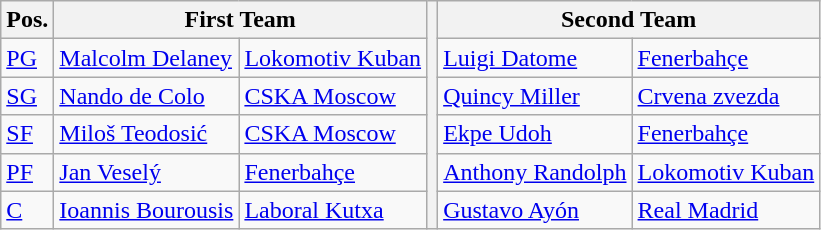<table | class="wikitable">
<tr>
<th>Pos.</th>
<th colspan="2">First Team</th>
<th rowspan=6></th>
<th colspan=2>Second Team</th>
</tr>
<tr>
<td><a href='#'>PG</a></td>
<td> <a href='#'>Malcolm Delaney</a></td>
<td> <a href='#'>Lokomotiv Kuban</a></td>
<td> <a href='#'>Luigi Datome</a></td>
<td> <a href='#'>Fenerbahçe</a></td>
</tr>
<tr>
<td><a href='#'>SG</a></td>
<td> <a href='#'>Nando de Colo</a></td>
<td> <a href='#'>CSKA Moscow</a></td>
<td> <a href='#'>Quincy Miller</a></td>
<td> <a href='#'>Crvena zvezda</a></td>
</tr>
<tr>
<td><a href='#'>SF</a></td>
<td> <a href='#'>Miloš Teodosić</a></td>
<td> <a href='#'>CSKA Moscow</a></td>
<td> <a href='#'>Ekpe Udoh</a></td>
<td> <a href='#'>Fenerbahçe</a></td>
</tr>
<tr>
<td><a href='#'>PF</a></td>
<td> <a href='#'>Jan Veselý</a></td>
<td> <a href='#'>Fenerbahçe</a></td>
<td> <a href='#'>Anthony Randolph</a></td>
<td> <a href='#'>Lokomotiv Kuban</a></td>
</tr>
<tr>
<td><a href='#'>C</a></td>
<td> <a href='#'>Ioannis Bourousis</a></td>
<td> <a href='#'>Laboral Kutxa</a></td>
<td> <a href='#'>Gustavo Ayón</a></td>
<td> <a href='#'>Real Madrid</a></td>
</tr>
</table>
